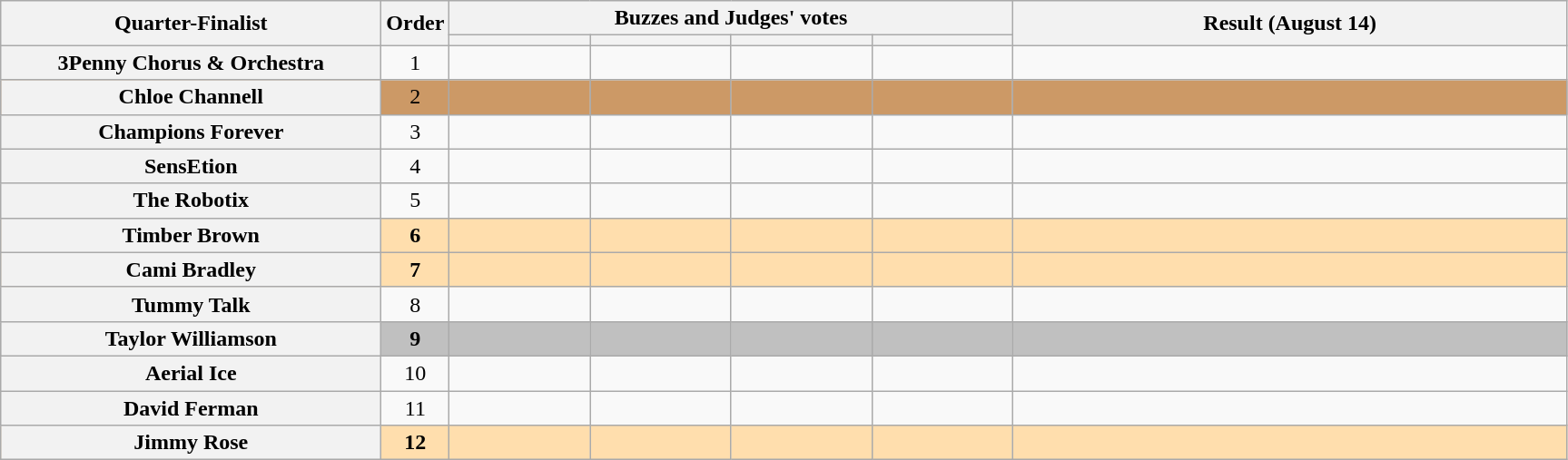<table class="wikitable plainrowheaders sortable" style="text-align:center;">
<tr>
<th scope="col" rowspan="2" class="unsortable" style="width:17em;">Quarter-Finalist</th>
<th scope="col" rowspan="2" style="width:1em;">Order</th>
<th scope="col" colspan="4" class="unsortable" style="width:24em;">Buzzes and Judges' votes</th>
<th scope="col" rowspan="2" style="width:25em;">Result (August 14)</th>
</tr>
<tr>
<th scope="col" class="unsortable" style="width:6em;"></th>
<th scope="col" class="unsortable" style="width:6em;"></th>
<th scope="col" class="unsortable" style="width:6em;"></th>
<th scope="col" class="unsortable" style="width:6em;"></th>
</tr>
<tr>
<th scope="row">3Penny Chorus & Orchestra</th>
<td>1</td>
<td style="text-align:center;"></td>
<td style="text-align:center;"></td>
<td style="text-align:center;"></td>
<td style="text-align:center;"></td>
<td></td>
</tr>
<tr style="background:#c96">
<th scope="row">Chloe Channell</th>
<td>2</td>
<td style="text-align:center;"></td>
<td style="text-align:center;"></td>
<td style="text-align:center;"></td>
<td style="text-align:center;"></td>
<td></td>
</tr>
<tr>
<th scope="row">Champions Forever</th>
<td>3</td>
<td style="text-align:center;"></td>
<td style="text-align:center;"></td>
<td style="text-align:center;"></td>
<td style="text-align:center;"></td>
<td></td>
</tr>
<tr>
<th scope="row">SensEtion</th>
<td>4</td>
<td style="text-align:center;"></td>
<td style="text-align:center;"></td>
<td style="text-align:center;"></td>
<td style="text-align:center;"></td>
<td></td>
</tr>
<tr>
<th scope="row">The Robotix</th>
<td>5</td>
<td style="text-align:center;"></td>
<td style="text-align:center;"></td>
<td style="text-align:center;"></td>
<td style="text-align:center;"></td>
<td></td>
</tr>
<tr style="background:NavajoWhite">
<th scope="row"><strong>Timber Brown</strong></th>
<td><strong>6</strong></td>
<td style="text-align:center;"></td>
<td style="text-align:center;"></td>
<td style="text-align:center;"></td>
<td style="text-align:center;"></td>
<td><strong></strong></td>
</tr>
<tr style="background:NavajoWhite">
<th scope="row"><strong>Cami Bradley</strong></th>
<td><strong>7</strong></td>
<td style="text-align:center;"></td>
<td style="text-align:center;"></td>
<td style="text-align:center;"></td>
<td style="text-align:center;"></td>
<td><strong></strong></td>
</tr>
<tr>
<th scope="row">Tummy Talk</th>
<td>8</td>
<td style="text-align:center;"></td>
<td style="text-align:center;"></td>
<td style="text-align:center;"></td>
<td style="text-align:center;"></td>
<td></td>
</tr>
<tr style="background:silver">
<th scope="row"><strong>Taylor Williamson</strong></th>
<td><strong>9</strong></td>
<td style="text-align:center;"></td>
<td style="text-align:center;"></td>
<td style="text-align:center;"></td>
<td style="text-align:center;"></td>
<td><strong></strong></td>
</tr>
<tr>
<th scope="row">Aerial Ice</th>
<td>10</td>
<td style="text-align:center;"></td>
<td style="text-align:center;"></td>
<td style="text-align:center;"></td>
<td style="text-align:center;"></td>
<td></td>
</tr>
<tr>
<th scope="row">David Ferman</th>
<td>11</td>
<td style="text-align:center;"></td>
<td style="text-align:center;"></td>
<td style="text-align:center;"></td>
<td style="text-align:center;"></td>
<td></td>
</tr>
<tr style="background:NavajoWhite">
<th scope="row"><strong>Jimmy Rose</strong></th>
<td><strong>12</strong></td>
<td style="text-align:center;"></td>
<td style="text-align:center;"></td>
<td style="text-align:center;"></td>
<td style="text-align:center;"></td>
<td><strong></strong></td>
</tr>
</table>
